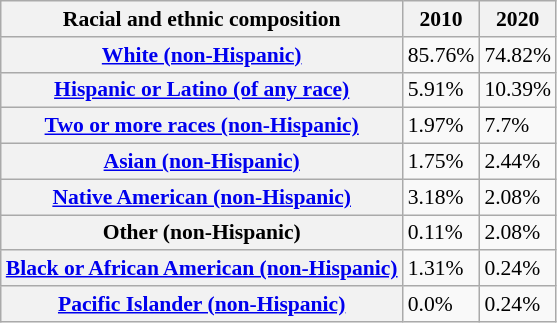<table class="wikitable sortable collapsible" style="font-size: 90%;">
<tr>
<th>Racial and ethnic composition</th>
<th>2010</th>
<th>2020</th>
</tr>
<tr>
<th><a href='#'>White (non-Hispanic)</a></th>
<td>85.76%</td>
<td>74.82%</td>
</tr>
<tr>
<th><a href='#'>Hispanic or Latino (of any race)</a></th>
<td>5.91%</td>
<td>10.39%</td>
</tr>
<tr>
<th><a href='#'>Two or more races (non-Hispanic)</a></th>
<td>1.97%</td>
<td>7.7%</td>
</tr>
<tr>
<th><a href='#'>Asian (non-Hispanic)</a></th>
<td>1.75%</td>
<td>2.44%</td>
</tr>
<tr>
<th><a href='#'>Native American (non-Hispanic)</a></th>
<td>3.18%</td>
<td>2.08%</td>
</tr>
<tr>
<th>Other (non-Hispanic)</th>
<td>0.11%</td>
<td>2.08%</td>
</tr>
<tr>
<th><a href='#'>Black or African American (non-Hispanic)</a></th>
<td>1.31%</td>
<td>0.24%</td>
</tr>
<tr>
<th><a href='#'>Pacific Islander (non-Hispanic)</a></th>
<td>0.0%</td>
<td>0.24%</td>
</tr>
</table>
